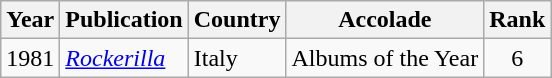<table class="wikitable">
<tr>
<th>Year</th>
<th>Publication</th>
<th>Country</th>
<th>Accolade</th>
<th>Rank</th>
</tr>
<tr>
<td>1981</td>
<td><em><a href='#'>Rockerilla</a></em></td>
<td>Italy</td>
<td>Albums of the Year</td>
<td style="text-align:center;">6</td>
</tr>
</table>
